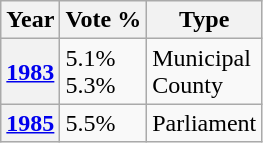<table class="wikitable" style="float:right; margin:0 15px;">
<tr>
<th>Year</th>
<th style="line-height:100%">Vote %</th>
<th>Type</th>
</tr>
<tr>
<th><a href='#'>1983</a></th>
<td>5.1%<br>5.3%</td>
<td>Municipal<br>County</td>
</tr>
<tr>
<th><a href='#'>1985</a></th>
<td>5.5%</td>
<td>Parliament</td>
</tr>
</table>
